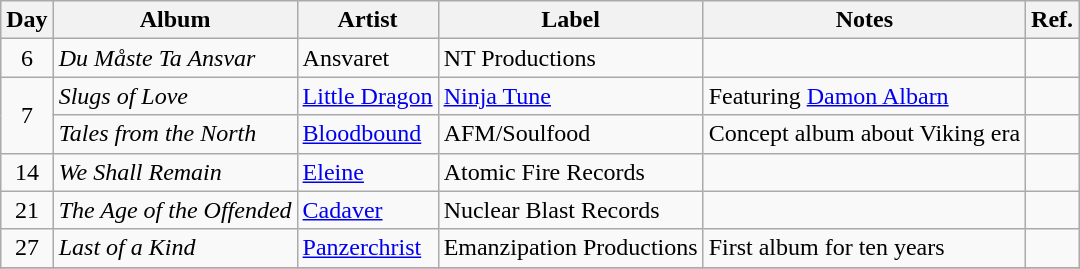<table class="wikitable">
<tr>
<th>Day</th>
<th>Album</th>
<th>Artist</th>
<th>Label</th>
<th>Notes</th>
<th>Ref.</th>
</tr>
<tr>
<td rowspan="1" style="text-align:center;">6</td>
<td><em>Du Måste Ta Ansvar</em></td>
<td>Ansvaret</td>
<td>NT Productions</td>
<td></td>
<td></td>
</tr>
<tr>
<td rowspan="2" style="text-align:center;">7</td>
<td><em>Slugs of Love</em></td>
<td><a href='#'>Little Dragon</a></td>
<td><a href='#'>Ninja Tune</a></td>
<td>Featuring <a href='#'>Damon Albarn</a></td>
<td></td>
</tr>
<tr>
<td><em>Tales from the North</em></td>
<td><a href='#'>Bloodbound</a></td>
<td>AFM/Soulfood</td>
<td>Concept album about Viking era</td>
<td></td>
</tr>
<tr>
<td rowspan="1" style="text-align:center;">14</td>
<td><em>We Shall Remain</em></td>
<td><a href='#'>Eleine</a></td>
<td>Atomic Fire Records</td>
<td></td>
<td></td>
</tr>
<tr>
<td rowspan="1" style="text-align:center;">21</td>
<td><em>The Age of the Offended</em></td>
<td><a href='#'>Cadaver</a></td>
<td>Nuclear Blast Records</td>
<td></td>
<td></td>
</tr>
<tr>
<td rowspan="1" style="text-align:center;">27</td>
<td><em>Last of a Kind</em></td>
<td><a href='#'>Panzerchrist</a></td>
<td>Emanzipation Productions</td>
<td>First album for ten years</td>
<td></td>
</tr>
<tr>
</tr>
</table>
